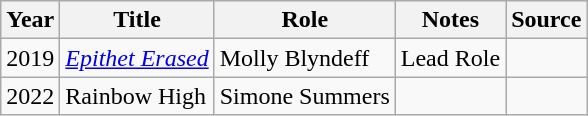<table class="wikitable">
<tr>
<th>Year</th>
<th>Title</th>
<th>Role</th>
<th>Notes</th>
<th>Source</th>
</tr>
<tr>
<td>2019</td>
<td><em><a href='#'>Epithet Erased</a></em></td>
<td>Molly Blyndeff</td>
<td>Lead Role</td>
<td></td>
</tr>
<tr>
<td>2022</td>
<td>Rainbow High</td>
<td>Simone Summers</td>
<td></td>
</tr>
</table>
